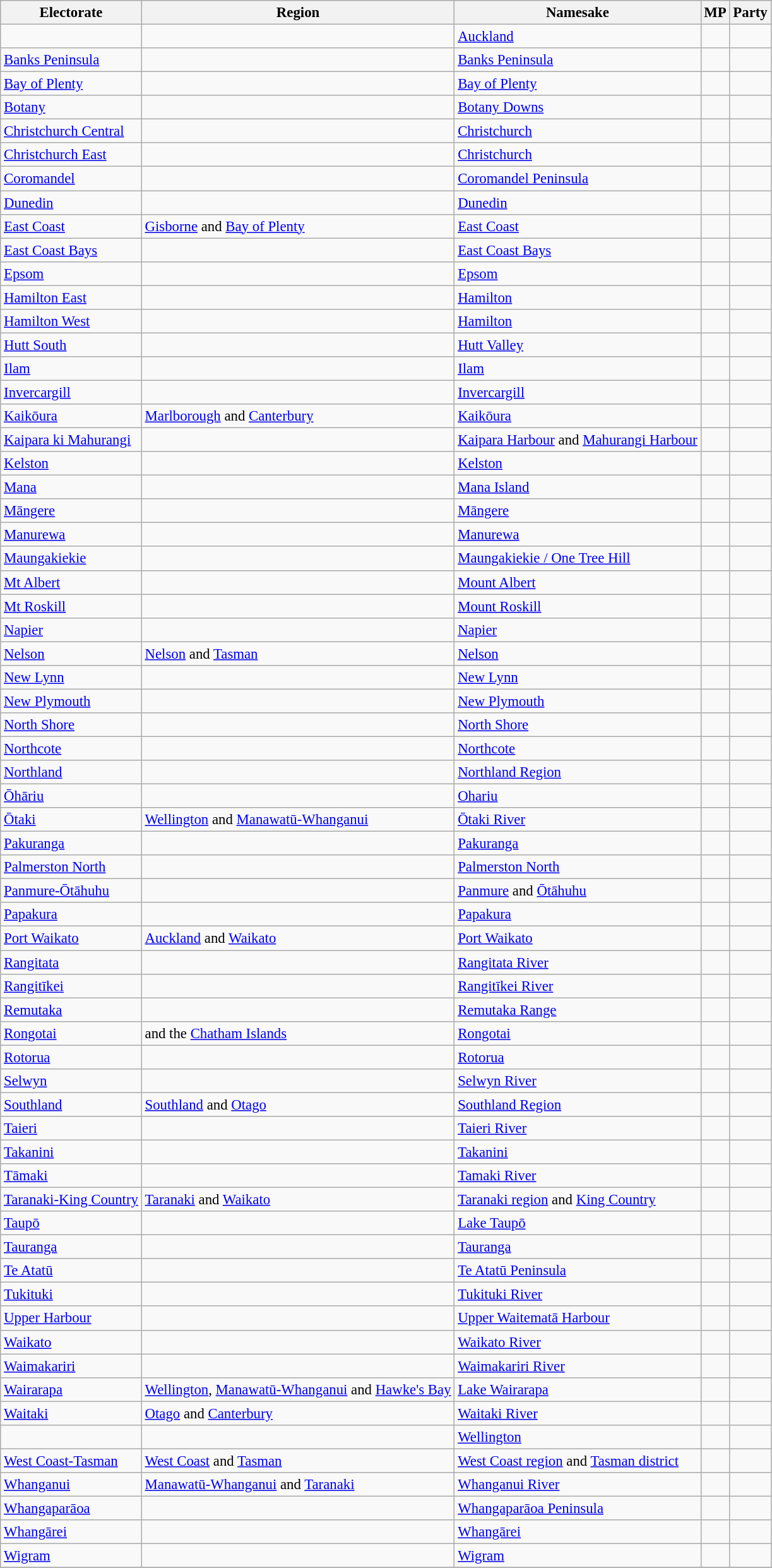<table class="sortable wikitable" style="font-size: 95%;">
<tr>
<th>Electorate</th>
<th>Region</th>
<th>Namesake</th>
<th>MP</th>
<th colspan="2">Party</th>
</tr>
<tr>
<td></td>
<td></td>
<td><a href='#'>Auckland</a></td>
<td></td>
<td></td>
</tr>
<tr>
<td><a href='#'>Banks Peninsula</a></td>
<td></td>
<td><a href='#'>Banks Peninsula</a></td>
<td></td>
<td></td>
</tr>
<tr>
<td><a href='#'>Bay of Plenty</a></td>
<td></td>
<td><a href='#'>Bay of Plenty</a></td>
<td></td>
<td></td>
</tr>
<tr>
<td><a href='#'>Botany</a></td>
<td></td>
<td><a href='#'>Botany Downs</a></td>
<td></td>
<td></td>
</tr>
<tr>
<td><a href='#'>Christchurch Central</a></td>
<td></td>
<td><a href='#'>Christchurch</a></td>
<td></td>
<td></td>
</tr>
<tr>
<td><a href='#'>Christchurch East</a></td>
<td></td>
<td><a href='#'>Christchurch</a></td>
<td></td>
<td></td>
</tr>
<tr>
<td><a href='#'>Coromandel</a></td>
<td></td>
<td><a href='#'>Coromandel Peninsula</a></td>
<td></td>
<td></td>
</tr>
<tr>
<td><a href='#'>Dunedin</a></td>
<td></td>
<td><a href='#'>Dunedin</a></td>
<td></td>
<td></td>
</tr>
<tr>
<td><a href='#'>East Coast</a></td>
<td data-sort-value="4.5"><a href='#'>Gisborne</a> and <a href='#'>Bay of Plenty</a></td>
<td><a href='#'>East Coast</a></td>
<td></td>
<td></td>
</tr>
<tr>
<td><a href='#'>East Coast Bays</a></td>
<td data-sort-value="1.9"></td>
<td><a href='#'>East Coast Bays</a></td>
<td></td>
<td></td>
</tr>
<tr>
<td><a href='#'>Epsom</a></td>
<td></td>
<td><a href='#'>Epsom</a></td>
<td></td>
<td></td>
</tr>
<tr>
<td><a href='#'>Hamilton East</a></td>
<td></td>
<td><a href='#'>Hamilton</a></td>
<td></td>
<td></td>
</tr>
<tr>
<td><a href='#'>Hamilton West</a></td>
<td></td>
<td><a href='#'>Hamilton</a></td>
<td></td>
<td></td>
</tr>
<tr>
<td><a href='#'>Hutt South</a></td>
<td></td>
<td><a href='#'>Hutt Valley</a></td>
<td></td>
<td></td>
</tr>
<tr>
<td><a href='#'>Ilam</a></td>
<td></td>
<td><a href='#'>Ilam</a></td>
<td></td>
<td></td>
</tr>
<tr>
<td><a href='#'>Invercargill</a></td>
<td></td>
<td><a href='#'>Invercargill</a></td>
<td></td>
<td></td>
</tr>
<tr>
<td><a href='#'>Kaikōura</a></td>
<td data-sort-value="11.5"><a href='#'>Marlborough</a> and <a href='#'>Canterbury</a></td>
<td><a href='#'>Kaikōura</a></td>
<td></td>
<td></td>
</tr>
<tr>
<td><a href='#'>Kaipara ki Mahurangi</a></td>
<td data-sort-value="1.9"></td>
<td><a href='#'>Kaipara Harbour</a> and <a href='#'>Mahurangi Harbour</a></td>
<td></td>
<td></td>
</tr>
<tr>
<td><a href='#'>Kelston</a></td>
<td></td>
<td><a href='#'>Kelston</a></td>
<td></td>
<td></td>
</tr>
<tr>
<td><a href='#'>Mana</a></td>
<td></td>
<td><a href='#'>Mana Island</a></td>
<td></td>
<td></td>
</tr>
<tr>
<td><a href='#'>Māngere</a></td>
<td data-sort-value="2.1"></td>
<td><a href='#'>Māngere</a></td>
<td></td>
<td></td>
</tr>
<tr>
<td><a href='#'>Manurewa</a></td>
<td data-sort-value="2.1"></td>
<td><a href='#'>Manurewa</a></td>
<td></td>
<td></td>
</tr>
<tr>
<td><a href='#'>Maungakiekie</a></td>
<td></td>
<td><a href='#'>Maungakiekie / One Tree Hill</a></td>
<td></td>
<td></td>
</tr>
<tr>
<td><a href='#'>Mt Albert</a></td>
<td></td>
<td><a href='#'>Mount Albert</a></td>
<td></td>
<td></td>
</tr>
<tr>
<td><a href='#'>Mt Roskill</a></td>
<td></td>
<td><a href='#'>Mount Roskill</a></td>
<td></td>
<td></td>
</tr>
<tr>
<td><a href='#'>Napier</a></td>
<td></td>
<td><a href='#'>Napier</a></td>
<td></td>
<td></td>
</tr>
<tr>
<td><a href='#'>Nelson</a></td>
<td data-sort-value="10.5"><a href='#'>Nelson</a> and <a href='#'>Tasman</a></td>
<td><a href='#'>Nelson</a></td>
<td></td>
<td></td>
</tr>
<tr>
<td><a href='#'>New Lynn</a></td>
<td></td>
<td><a href='#'>New Lynn</a></td>
<td></td>
<td></td>
</tr>
<tr>
<td><a href='#'>New Plymouth</a></td>
<td></td>
<td><a href='#'>New Plymouth</a></td>
<td></td>
<td></td>
</tr>
<tr>
<td><a href='#'>North Shore</a></td>
<td data-sort-value="1.9"></td>
<td><a href='#'>North Shore</a></td>
<td></td>
<td></td>
</tr>
<tr>
<td><a href='#'>Northcote</a></td>
<td data-sort-value="1.9"></td>
<td><a href='#'>Northcote</a></td>
<td></td>
<td></td>
</tr>
<tr>
<td><a href='#'>Northland</a></td>
<td></td>
<td><a href='#'>Northland Region</a></td>
<td></td>
<td></td>
</tr>
<tr>
<td><a href='#'>Ōhāriu</a></td>
<td></td>
<td><a href='#'>Ohariu</a></td>
<td></td>
<td></td>
</tr>
<tr>
<td><a href='#'>Ōtaki</a></td>
<td data-sort-value="8.6"><a href='#'>Wellington</a> and <a href='#'>Manawatū-Whanganui</a></td>
<td><a href='#'>Ōtaki River</a></td>
<td></td>
<td></td>
</tr>
<tr>
<td><a href='#'>Pakuranga</a></td>
<td></td>
<td><a href='#'>Pakuranga</a></td>
<td></td>
<td></td>
</tr>
<tr>
<td><a href='#'>Palmerston North</a></td>
<td></td>
<td><a href='#'>Palmerston North</a></td>
<td></td>
<td></td>
</tr>
<tr>
<td><a href='#'>Panmure-Ōtāhuhu</a></td>
<td data-sort-value="2.1"></td>
<td><a href='#'>Panmure</a> and <a href='#'>Ōtāhuhu</a></td>
<td></td>
<td></td>
</tr>
<tr>
<td><a href='#'>Papakura</a></td>
<td data-sort-value="2.1"></td>
<td><a href='#'>Papakura</a></td>
<td></td>
<td></td>
</tr>
<tr>
<td><a href='#'>Port Waikato</a></td>
<td data-sort-value="2.5"><a href='#'>Auckland</a> and <a href='#'>Waikato</a></td>
<td><a href='#'>Port Waikato</a></td>
<td></td>
<td></td>
</tr>
<tr>
<td><a href='#'>Rangitata</a></td>
<td></td>
<td><a href='#'>Rangitata River</a></td>
<td></td>
<td></td>
</tr>
<tr>
<td><a href='#'>Rangitīkei</a></td>
<td></td>
<td><a href='#'>Rangitīkei River</a></td>
<td></td>
<td></td>
</tr>
<tr>
<td><a href='#'>Remutaka</a></td>
<td></td>
<td><a href='#'>Remutaka Range</a></td>
<td></td>
<td></td>
</tr>
<tr>
<td><a href='#'>Rongotai</a></td>
<td> and the <a href='#'>Chatham Islands</a></td>
<td><a href='#'>Rongotai</a></td>
<td></td>
<td></td>
</tr>
<tr>
<td><a href='#'>Rotorua</a></td>
<td></td>
<td><a href='#'>Rotorua</a></td>
<td></td>
<td></td>
</tr>
<tr>
<td><a href='#'>Selwyn</a></td>
<td></td>
<td><a href='#'>Selwyn River</a></td>
<td></td>
<td></td>
</tr>
<tr>
<td><a href='#'>Southland</a></td>
<td data-sort-value="15.5"><a href='#'>Southland</a> and <a href='#'>Otago</a></td>
<td><a href='#'>Southland Region</a></td>
<td></td>
<td></td>
</tr>
<tr>
<td><a href='#'>Taieri</a></td>
<td></td>
<td><a href='#'>Taieri River</a></td>
<td></td>
<td></td>
</tr>
<tr>
<td><a href='#'>Takanini</a></td>
<td data-sort-value="2.1"></td>
<td><a href='#'>Takanini</a></td>
<td></td>
<td></td>
</tr>
<tr>
<td><a href='#'>Tāmaki</a></td>
<td></td>
<td><a href='#'>Tamaki River</a></td>
<td></td>
<td></td>
</tr>
<tr>
<td><a href='#'>Taranaki-King Country</a></td>
<td data-sort-value="6.9"><a href='#'>Taranaki</a> and <a href='#'>Waikato</a></td>
<td><a href='#'>Taranaki region</a> and <a href='#'>King Country</a></td>
<td></td>
<td></td>
</tr>
<tr>
<td><a href='#'>Taupō</a></td>
<td></td>
<td><a href='#'>Lake Taupō</a></td>
<td></td>
<td></td>
</tr>
<tr>
<td><a href='#'>Tauranga</a></td>
<td></td>
<td><a href='#'>Tauranga</a></td>
<td></td>
<td></td>
</tr>
<tr>
<td><a href='#'>Te Atatū</a></td>
<td></td>
<td><a href='#'>Te Atatū Peninsula</a></td>
<td></td>
<td></td>
</tr>
<tr>
<td><a href='#'>Tukituki</a></td>
<td></td>
<td><a href='#'>Tukituki River</a></td>
<td></td>
<td></td>
</tr>
<tr>
<td><a href='#'>Upper Harbour</a></td>
<td data-sort-value="1.9"></td>
<td><a href='#'>Upper Waitematā Harbour</a></td>
<td></td>
<td></td>
</tr>
<tr>
<td><a href='#'>Waikato</a></td>
<td></td>
<td><a href='#'>Waikato River</a></td>
<td></td>
<td></td>
</tr>
<tr>
<td><a href='#'>Waimakariri</a></td>
<td></td>
<td><a href='#'>Waimakariri River</a></td>
<td></td>
<td></td>
</tr>
<tr>
<td><a href='#'>Wairarapa</a></td>
<td data-sort-value="8.1"><a href='#'>Wellington</a>, <a href='#'>Manawatū-Whanganui</a> and <a href='#'>Hawke's Bay</a></td>
<td><a href='#'>Lake Wairarapa</a></td>
<td></td>
<td></td>
</tr>
<tr>
<td><a href='#'>Waitaki</a></td>
<td data-sort-value="14.5"><a href='#'>Otago</a> and <a href='#'>Canterbury</a></td>
<td><a href='#'>Waitaki River</a></td>
<td></td>
<td></td>
</tr>
<tr>
<td></td>
<td></td>
<td><a href='#'>Wellington</a></td>
<td></td>
<td></td>
</tr>
<tr>
<td><a href='#'>West Coast-Tasman</a></td>
<td data-sort-value="12.5"><a href='#'>West Coast</a> and <a href='#'>Tasman</a></td>
<td><a href='#'>West Coast region</a> and <a href='#'>Tasman district</a></td>
<td></td>
<td></td>
</tr>
<tr>
<td><a href='#'>Whanganui</a></td>
<td data-sort-value="7.5"><a href='#'>Manawatū-Whanganui</a> and <a href='#'>Taranaki</a></td>
<td><a href='#'>Whanganui River</a></td>
<td></td>
<td></td>
</tr>
<tr>
<td><a href='#'>Whangaparāoa</a></td>
<td data-sort-value="1.9"></td>
<td><a href='#'>Whangaparāoa Peninsula</a></td>
<td></td>
<td></td>
</tr>
<tr>
<td><a href='#'>Whangārei</a></td>
<td></td>
<td><a href='#'>Whangārei</a></td>
<td></td>
<td></td>
</tr>
<tr>
<td><a href='#'>Wigram</a></td>
<td></td>
<td><a href='#'>Wigram</a></td>
<td></td>
<td></td>
</tr>
<tr>
</tr>
</table>
